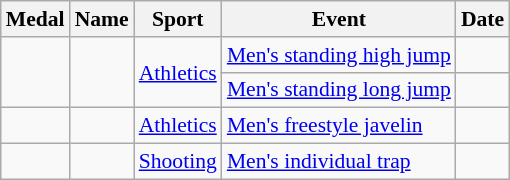<table class="wikitable sortable" style="font-size:90%">
<tr>
<th>Medal</th>
<th>Name</th>
<th>Sport</th>
<th>Event</th>
<th>Date</th>
</tr>
<tr>
<td rowspan=2></td>
<td rowspan=2></td>
<td rowspan=2><a href='#'>Athletics</a></td>
<td><a href='#'>Men's standing high jump</a></td>
<td></td>
</tr>
<tr>
<td><a href='#'>Men's standing long jump</a></td>
<td></td>
</tr>
<tr>
<td></td>
<td></td>
<td><a href='#'>Athletics</a></td>
<td><a href='#'>Men's freestyle javelin</a></td>
<td></td>
</tr>
<tr>
<td></td>
<td></td>
<td><a href='#'>Shooting</a></td>
<td><a href='#'>Men's individual trap</a></td>
<td></td>
</tr>
</table>
